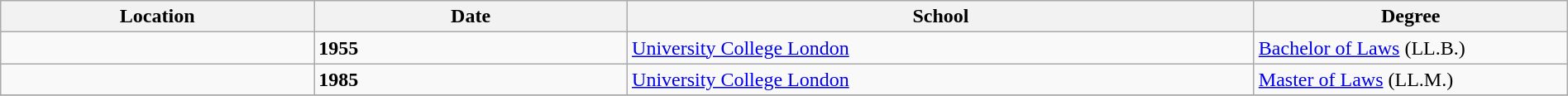<table class="wikitable" style="width:100%;">
<tr>
<th style="width:20%;">Location</th>
<th style="width:20%;">Date</th>
<th style="width:40%;">School</th>
<th style="width:20%;">Degree</th>
</tr>
<tr>
<td></td>
<td><strong>1955</strong></td>
<td><a href='#'>University College London</a></td>
<td><a href='#'>Bachelor of Laws</a> (LL.B.)</td>
</tr>
<tr>
<td></td>
<td><strong>1985</strong></td>
<td><a href='#'>University College London</a></td>
<td><a href='#'>Master of Laws</a> (LL.M.)</td>
</tr>
<tr>
</tr>
</table>
